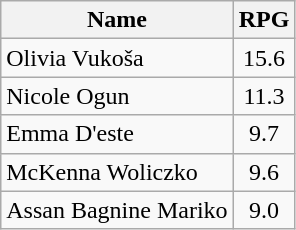<table class="wikitable">
<tr>
<th>Name</th>
<th>RPG</th>
</tr>
<tr>
<td> Olivia Vukoša</td>
<td align=center>15.6</td>
</tr>
<tr>
<td> Nicole Ogun</td>
<td align=center>11.3</td>
</tr>
<tr>
<td> Emma D'este</td>
<td align=center>9.7</td>
</tr>
<tr>
<td> McKenna Woliczko</td>
<td align=center>9.6</td>
</tr>
<tr>
<td> Assan Bagnine Mariko</td>
<td align=center>9.0</td>
</tr>
</table>
